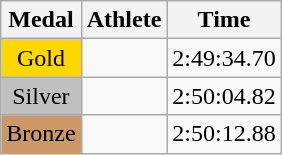<table class="wikitable">
<tr>
<th>Medal</th>
<th>Athlete</th>
<th>Time</th>
</tr>
<tr>
<td style="text-align:center;background-color:gold;">Gold</td>
<td></td>
<td>2:49:34.70</td>
</tr>
<tr>
<td style="text-align:center;background-color:silver;">Silver</td>
<td></td>
<td>2:50:04.82</td>
</tr>
<tr>
<td style="text-align:center;background-color:#CC9966;">Bronze</td>
<td></td>
<td>2:50:12.88</td>
</tr>
</table>
